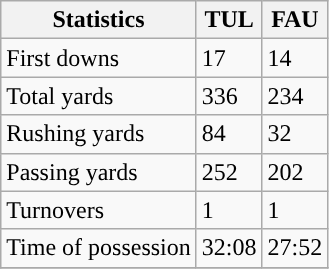<table class="wikitable" style="float: left;">
<tr>
<th>Statistics</th>
<th>TUL</th>
<th>FAU</th>
</tr>
<tr>
<td>First downs</td>
<td>17</td>
<td>14</td>
</tr>
<tr>
<td>Total yards</td>
<td>336</td>
<td>234</td>
</tr>
<tr>
<td>Rushing yards</td>
<td>84</td>
<td>32</td>
</tr>
<tr>
<td>Passing yards</td>
<td>252</td>
<td>202</td>
</tr>
<tr>
<td>Turnovers</td>
<td>1</td>
<td>1</td>
</tr>
<tr>
<td>Time of possession</td>
<td>32:08</td>
<td>27:52</td>
</tr>
<tr>
</tr>
</table>
